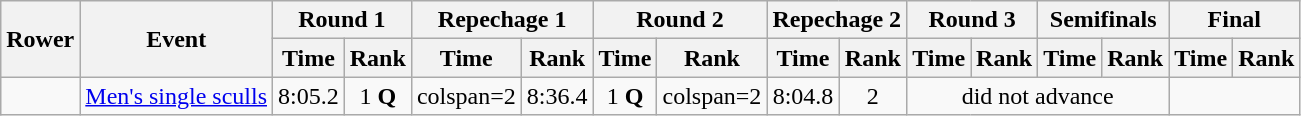<table class="wikitable sortable" style=text-align:center>
<tr>
<th rowspan=2>Rower</th>
<th rowspan=2>Event</th>
<th colspan=2>Round 1</th>
<th colspan=2>Repechage 1</th>
<th colspan=2>Round 2</th>
<th colspan=2>Repechage 2</th>
<th colspan=2>Round 3</th>
<th colspan=2>Semifinals</th>
<th colspan=2>Final</th>
</tr>
<tr>
<th>Time</th>
<th>Rank</th>
<th>Time</th>
<th>Rank</th>
<th>Time</th>
<th>Rank</th>
<th>Time</th>
<th>Rank</th>
<th>Time</th>
<th>Rank</th>
<th>Time</th>
<th>Rank</th>
<th>Time</th>
<th>Rank</th>
</tr>
<tr>
<td align=left></td>
<td align=left><a href='#'>Men's single sculls</a></td>
<td>8:05.2</td>
<td>1 <strong>Q</strong></td>
<td>colspan=2 </td>
<td>8:36.4</td>
<td>1 <strong>Q</strong></td>
<td>colspan=2 </td>
<td>8:04.8</td>
<td>2</td>
<td colspan=4>did not advance</td>
</tr>
</table>
